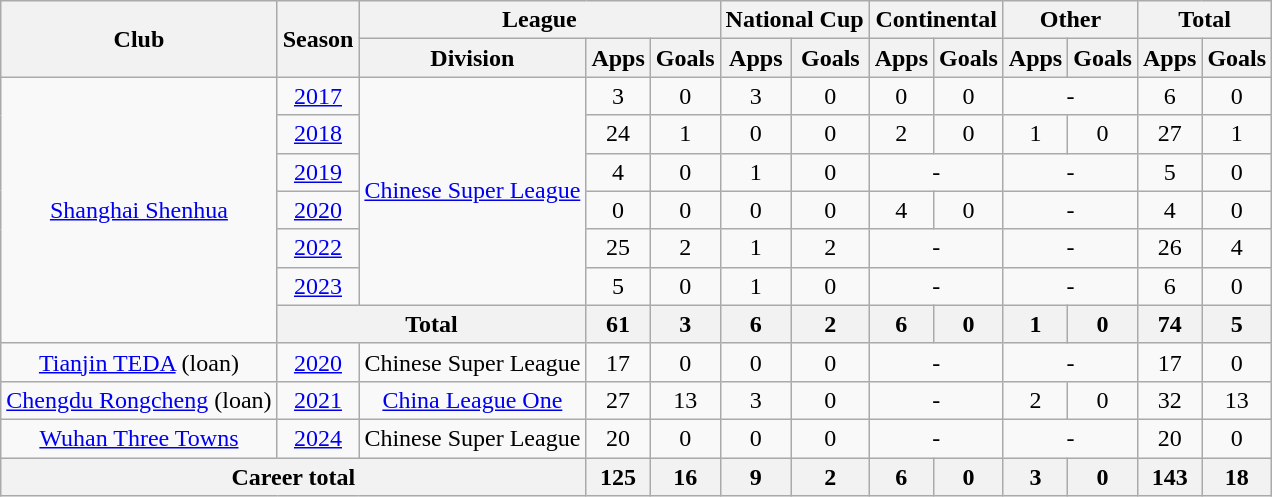<table class="wikitable" style="text-align: center">
<tr>
<th rowspan="2">Club</th>
<th rowspan="2">Season</th>
<th colspan="3">League</th>
<th colspan="2">National Cup</th>
<th colspan="2">Continental</th>
<th colspan="2">Other</th>
<th colspan="2">Total</th>
</tr>
<tr>
<th>Division</th>
<th>Apps</th>
<th>Goals</th>
<th>Apps</th>
<th>Goals</th>
<th>Apps</th>
<th>Goals</th>
<th>Apps</th>
<th>Goals</th>
<th>Apps</th>
<th>Goals</th>
</tr>
<tr>
<td rowspan="7"><a href='#'>Shanghai Shenhua</a></td>
<td><a href='#'>2017</a></td>
<td rowspan="6"><a href='#'>Chinese Super League</a></td>
<td>3</td>
<td>0</td>
<td>3</td>
<td>0</td>
<td>0</td>
<td>0</td>
<td colspan="2">-</td>
<td>6</td>
<td>0</td>
</tr>
<tr>
<td><a href='#'>2018</a></td>
<td>24</td>
<td>1</td>
<td>0</td>
<td>0</td>
<td>2</td>
<td>0</td>
<td>1</td>
<td>0</td>
<td>27</td>
<td>1</td>
</tr>
<tr>
<td><a href='#'>2019</a></td>
<td>4</td>
<td>0</td>
<td>1</td>
<td>0</td>
<td colspan="2">-</td>
<td colspan="2">-</td>
<td>5</td>
<td>0</td>
</tr>
<tr>
<td><a href='#'>2020</a></td>
<td>0</td>
<td>0</td>
<td>0</td>
<td>0</td>
<td>4</td>
<td>0</td>
<td colspan="2">-</td>
<td>4</td>
<td>0</td>
</tr>
<tr>
<td><a href='#'>2022</a></td>
<td>25</td>
<td>2</td>
<td>1</td>
<td>2</td>
<td colspan="2">-</td>
<td colspan="2">-</td>
<td>26</td>
<td>4</td>
</tr>
<tr>
<td><a href='#'>2023</a></td>
<td>5</td>
<td>0</td>
<td>1</td>
<td>0</td>
<td colspan="2">-</td>
<td colspan="2">-</td>
<td>6</td>
<td>0</td>
</tr>
<tr>
<th colspan="2"><strong>Total</strong></th>
<th>61</th>
<th>3</th>
<th>6</th>
<th>2</th>
<th>6</th>
<th>0</th>
<th>1</th>
<th>0</th>
<th>74</th>
<th>5</th>
</tr>
<tr>
<td><a href='#'>Tianjin TEDA</a> (loan)</td>
<td><a href='#'>2020</a></td>
<td>Chinese Super League</td>
<td>17</td>
<td>0</td>
<td>0</td>
<td>0</td>
<td colspan="2">-</td>
<td colspan="2">-</td>
<td>17</td>
<td>0</td>
</tr>
<tr>
<td><a href='#'>Chengdu Rongcheng</a> (loan)</td>
<td><a href='#'>2021</a></td>
<td><a href='#'>China League One</a></td>
<td>27</td>
<td>13</td>
<td>3</td>
<td>0</td>
<td colspan="2">-</td>
<td>2</td>
<td>0</td>
<td>32</td>
<td>13</td>
</tr>
<tr>
<td><a href='#'>Wuhan Three Towns</a></td>
<td><a href='#'>2024</a></td>
<td>Chinese Super League</td>
<td>20</td>
<td>0</td>
<td>0</td>
<td>0</td>
<td colspan="2">-</td>
<td colspan="2">-</td>
<td>20</td>
<td>0</td>
</tr>
<tr>
<th colspan=3>Career total</th>
<th>125</th>
<th>16</th>
<th>9</th>
<th>2</th>
<th>6</th>
<th>0</th>
<th>3</th>
<th>0</th>
<th>143</th>
<th>18</th>
</tr>
</table>
